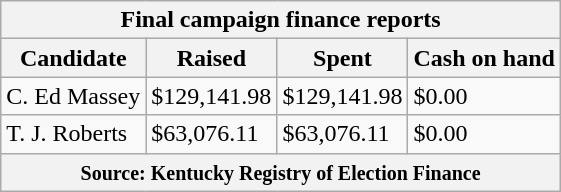<table class="wikitable sortable">
<tr>
<th colspan=4>Final campaign finance reports</th>
</tr>
<tr style="text-align:center;">
<th>Candidate</th>
<th>Raised</th>
<th>Spent</th>
<th>Cash on hand</th>
</tr>
<tr>
<td>C. Ed Massey</td>
<td>$129,141.98</td>
<td>$129,141.98</td>
<td>$0.00</td>
</tr>
<tr>
<td>T. J. Roberts</td>
<td>$63,076.11</td>
<td>$63,076.11</td>
<td>$0.00</td>
</tr>
<tr>
<th colspan="4"><small>Source: Kentucky Registry of Election Finance</small></th>
</tr>
</table>
